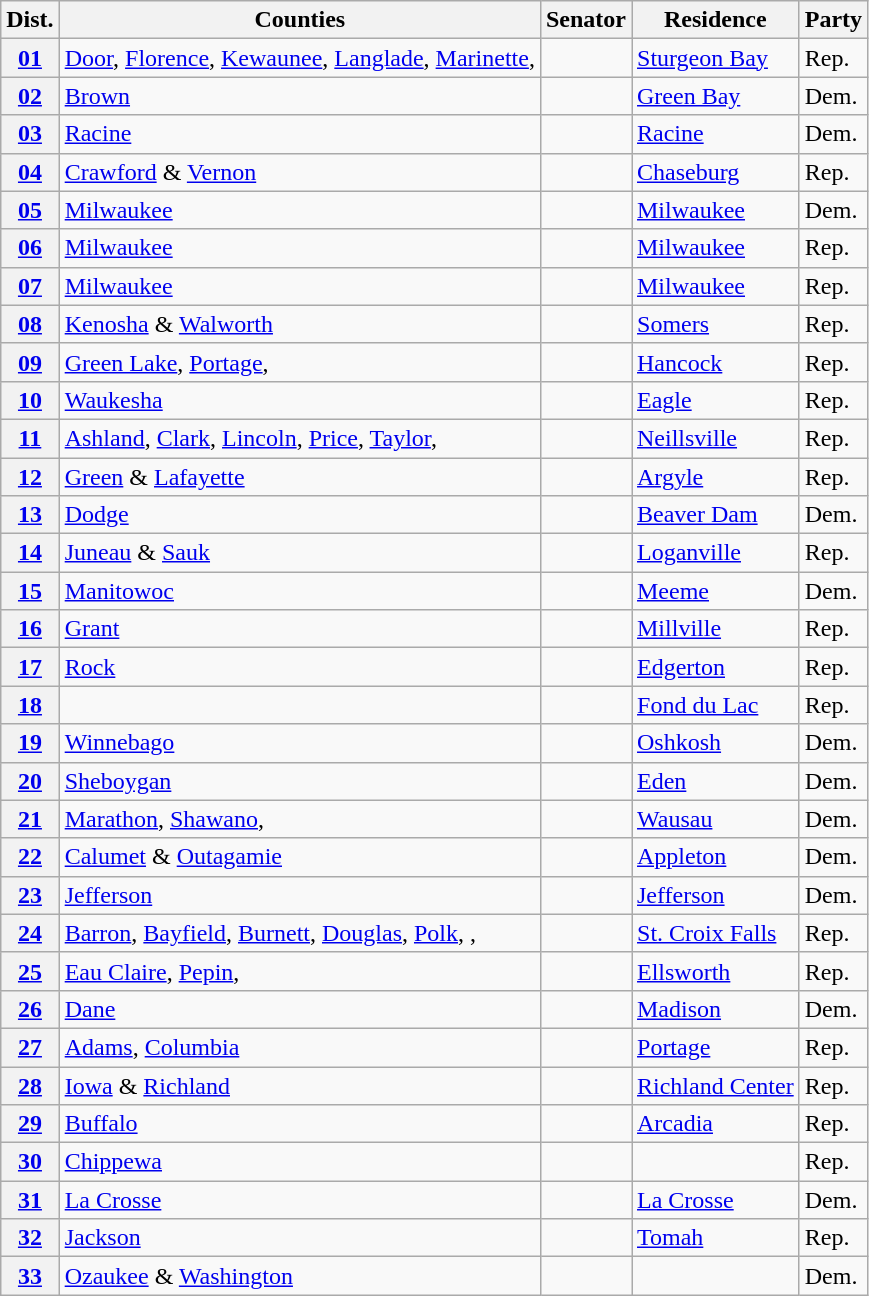<table class="wikitable sortable">
<tr>
<th>Dist.</th>
<th>Counties</th>
<th>Senator</th>
<th>Residence</th>
<th>Party</th>
</tr>
<tr>
<th><a href='#'>01</a></th>
<td><a href='#'>Door</a>, <a href='#'>Florence</a>, <a href='#'>Kewaunee</a>, <a href='#'>Langlade</a>, <a href='#'>Marinette</a>, </td>
<td></td>
<td><a href='#'>Sturgeon Bay</a></td>
<td>Rep.</td>
</tr>
<tr>
<th><a href='#'>02</a></th>
<td><a href='#'>Brown</a></td>
<td></td>
<td><a href='#'>Green Bay</a></td>
<td>Dem.</td>
</tr>
<tr>
<th><a href='#'>03</a></th>
<td><a href='#'>Racine</a></td>
<td></td>
<td><a href='#'>Racine</a></td>
<td>Dem.</td>
</tr>
<tr>
<th><a href='#'>04</a></th>
<td><a href='#'>Crawford</a> & <a href='#'>Vernon</a></td>
<td></td>
<td><a href='#'>Chaseburg</a></td>
<td>Rep.</td>
</tr>
<tr>
<th><a href='#'>05</a></th>
<td><a href='#'>Milwaukee</a> </td>
<td></td>
<td><a href='#'>Milwaukee</a></td>
<td>Dem.</td>
</tr>
<tr>
<th><a href='#'>06</a></th>
<td><a href='#'>Milwaukee</a> </td>
<td></td>
<td><a href='#'>Milwaukee</a></td>
<td>Rep.</td>
</tr>
<tr>
<th><a href='#'>07</a></th>
<td><a href='#'>Milwaukee</a> </td>
<td></td>
<td><a href='#'>Milwaukee</a></td>
<td>Rep.</td>
</tr>
<tr>
<th><a href='#'>08</a></th>
<td><a href='#'>Kenosha</a> & <a href='#'>Walworth</a></td>
<td></td>
<td><a href='#'>Somers</a></td>
<td>Rep.</td>
</tr>
<tr>
<th><a href='#'>09</a></th>
<td><a href='#'>Green Lake</a>, <a href='#'>Portage</a>, </td>
<td></td>
<td><a href='#'>Hancock</a></td>
<td>Rep.</td>
</tr>
<tr>
<th><a href='#'>10</a></th>
<td><a href='#'>Waukesha</a></td>
<td></td>
<td><a href='#'>Eagle</a></td>
<td>Rep.</td>
</tr>
<tr>
<th><a href='#'>11</a></th>
<td><a href='#'>Ashland</a>, <a href='#'>Clark</a>, <a href='#'>Lincoln</a>, <a href='#'>Price</a>, <a href='#'>Taylor</a>, </td>
<td></td>
<td><a href='#'>Neillsville</a></td>
<td>Rep.</td>
</tr>
<tr>
<th><a href='#'>12</a></th>
<td><a href='#'>Green</a> & <a href='#'>Lafayette</a></td>
<td></td>
<td><a href='#'>Argyle</a></td>
<td>Rep.</td>
</tr>
<tr>
<th><a href='#'>13</a></th>
<td><a href='#'>Dodge</a></td>
<td></td>
<td><a href='#'>Beaver Dam</a></td>
<td>Dem.</td>
</tr>
<tr>
<th><a href='#'>14</a></th>
<td><a href='#'>Juneau</a> & <a href='#'>Sauk</a></td>
<td></td>
<td><a href='#'>Loganville</a></td>
<td>Rep.</td>
</tr>
<tr>
<th><a href='#'>15</a></th>
<td><a href='#'>Manitowoc</a></td>
<td></td>
<td><a href='#'>Meeme</a></td>
<td>Dem.</td>
</tr>
<tr>
<th><a href='#'>16</a></th>
<td><a href='#'>Grant</a></td>
<td></td>
<td><a href='#'>Millville</a></td>
<td>Rep.</td>
</tr>
<tr>
<th><a href='#'>17</a></th>
<td><a href='#'>Rock</a></td>
<td></td>
<td><a href='#'>Edgerton</a></td>
<td>Rep.</td>
</tr>
<tr>
<th><a href='#'>18</a></th>
<td> </td>
<td></td>
<td><a href='#'>Fond du Lac</a></td>
<td>Rep.</td>
</tr>
<tr>
<th><a href='#'>19</a></th>
<td><a href='#'>Winnebago</a></td>
<td></td>
<td><a href='#'>Oshkosh</a></td>
<td>Dem.</td>
</tr>
<tr>
<th><a href='#'>20</a></th>
<td><a href='#'>Sheboygan</a> </td>
<td></td>
<td><a href='#'>Eden</a></td>
<td>Dem.</td>
</tr>
<tr>
<th><a href='#'>21</a></th>
<td><a href='#'>Marathon</a>, <a href='#'>Shawano</a>, </td>
<td></td>
<td><a href='#'>Wausau</a></td>
<td>Dem.</td>
</tr>
<tr>
<th><a href='#'>22</a></th>
<td><a href='#'>Calumet</a> & <a href='#'>Outagamie</a></td>
<td></td>
<td><a href='#'>Appleton</a></td>
<td>Dem.</td>
</tr>
<tr>
<th><a href='#'>23</a></th>
<td><a href='#'>Jefferson</a></td>
<td></td>
<td><a href='#'>Jefferson</a></td>
<td>Dem.</td>
</tr>
<tr>
<th><a href='#'>24</a></th>
<td><a href='#'>Barron</a>, <a href='#'>Bayfield</a>, <a href='#'>Burnett</a>, <a href='#'>Douglas</a>, <a href='#'>Polk</a>, , </td>
<td></td>
<td><a href='#'>St. Croix Falls</a></td>
<td>Rep.</td>
</tr>
<tr>
<th><a href='#'>25</a></th>
<td><a href='#'>Eau Claire</a>, <a href='#'>Pepin</a>, </td>
<td></td>
<td><a href='#'>Ellsworth</a></td>
<td>Rep.</td>
</tr>
<tr>
<th><a href='#'>26</a></th>
<td><a href='#'>Dane</a></td>
<td></td>
<td><a href='#'>Madison</a></td>
<td>Dem.</td>
</tr>
<tr>
<th><a href='#'>27</a></th>
<td><a href='#'>Adams</a>, <a href='#'>Columbia</a> </td>
<td></td>
<td><a href='#'>Portage</a></td>
<td>Rep.</td>
</tr>
<tr>
<th><a href='#'>28</a></th>
<td><a href='#'>Iowa</a> & <a href='#'>Richland</a></td>
<td></td>
<td><a href='#'>Richland Center</a></td>
<td>Rep.</td>
</tr>
<tr>
<th><a href='#'>29</a></th>
<td><a href='#'>Buffalo</a> </td>
<td></td>
<td><a href='#'>Arcadia</a></td>
<td>Rep.</td>
</tr>
<tr>
<th><a href='#'>30</a></th>
<td><a href='#'>Chippewa</a> </td>
<td></td>
<td></td>
<td>Rep.</td>
</tr>
<tr>
<th><a href='#'>31</a></th>
<td><a href='#'>La Crosse</a></td>
<td></td>
<td><a href='#'>La Crosse</a></td>
<td>Dem.</td>
</tr>
<tr>
<th><a href='#'>32</a></th>
<td><a href='#'>Jackson</a> </td>
<td></td>
<td><a href='#'>Tomah</a></td>
<td>Rep.</td>
</tr>
<tr>
<th><a href='#'>33</a></th>
<td><a href='#'>Ozaukee</a> & <a href='#'>Washington</a></td>
<td></td>
<td></td>
<td>Dem.</td>
</tr>
</table>
